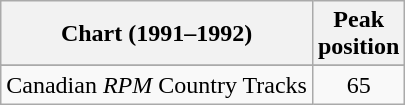<table class="wikitable sortable">
<tr>
<th>Chart (1991–1992)</th>
<th>Peak<br>position</th>
</tr>
<tr>
</tr>
<tr>
<td>Canadian <em>RPM</em> Country Tracks</td>
<td align="center">65</td>
</tr>
</table>
